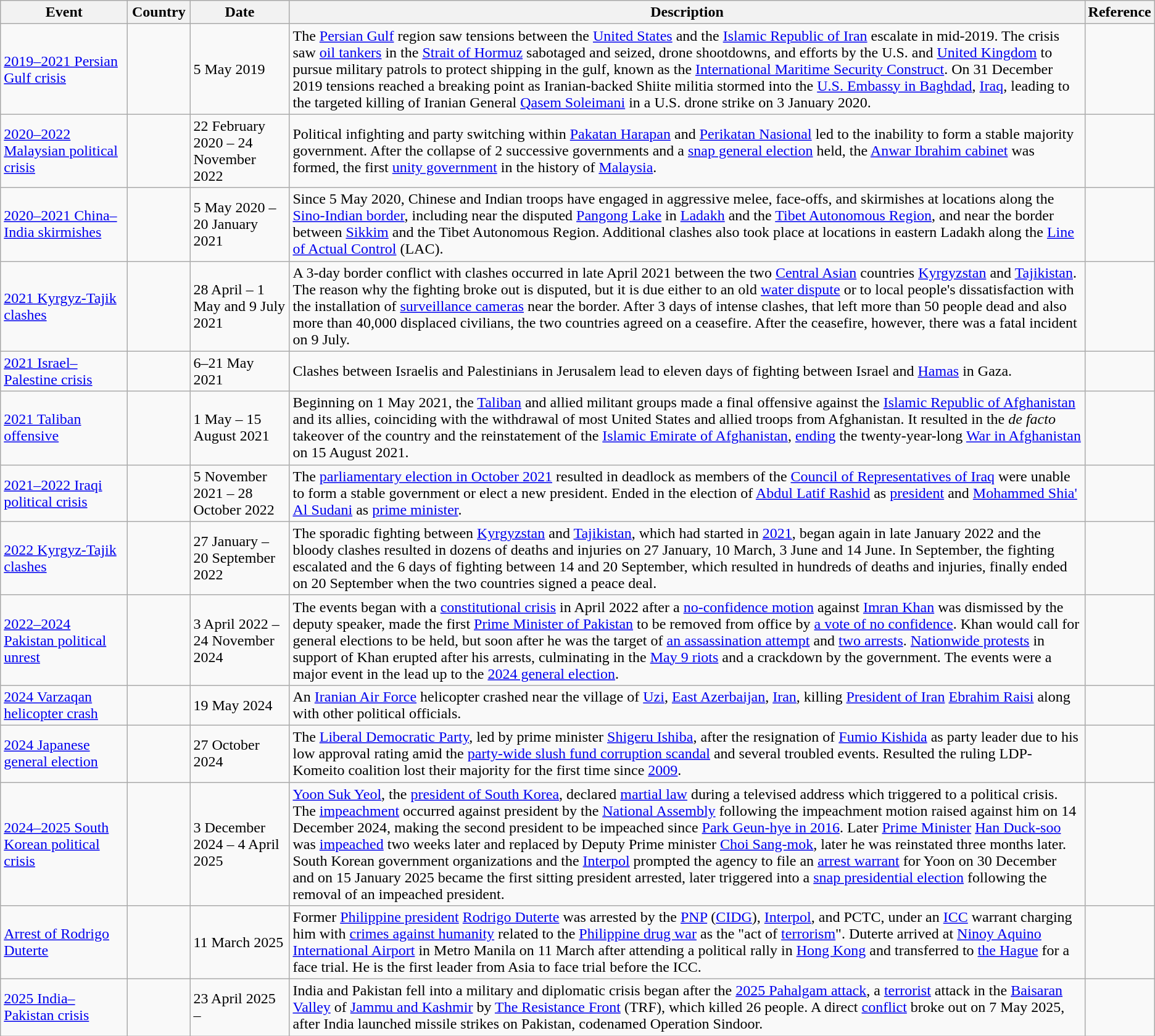<table class="wikitable mw-collapsible sortable">
<tr>
<th style="width:130px;">Event</th>
<th style="width:60px;">Country</th>
<th style="width:100px;">Date</th>
<th>Description</th>
<th>Reference</th>
</tr>
<tr>
<td><a href='#'>2019–2021 Persian Gulf crisis</a></td>
<td><br></td>
<td>5 May 2019</td>
<td>The <a href='#'>Persian Gulf</a> region saw tensions between the <a href='#'>United States</a> and the <a href='#'>Islamic Republic of Iran</a> escalate in mid-2019. The crisis saw <a href='#'>oil tankers</a> in the <a href='#'>Strait of Hormuz</a> sabotaged and seized, drone shootdowns, and efforts by the U.S. and <a href='#'>United Kingdom</a> to pursue military patrols to protect shipping in the gulf, known as the <a href='#'>International Maritime Security Construct</a>. On 31 December 2019 tensions reached a breaking point as Iranian-backed Shiite militia stormed into the <a href='#'>U.S. Embassy in Baghdad</a>, <a href='#'>Iraq</a>, leading to the targeted killing of Iranian General <a href='#'>Qasem Soleimani</a> in a U.S. drone strike on 3 January 2020.</td>
<td></td>
</tr>
<tr>
<td><a href='#'>2020–2022 Malaysian political crisis</a></td>
<td></td>
<td>22 February 2020 – 24 November 2022</td>
<td>Political infighting and party switching within <a href='#'>Pakatan Harapan</a> and <a href='#'>Perikatan Nasional</a> led to the inability to form a stable majority government. After the collapse of 2 successive governments and a <a href='#'>snap general election</a> held, the <a href='#'>Anwar Ibrahim cabinet</a> was formed, the first <a href='#'>unity government</a> in the history of <a href='#'>Malaysia</a>.</td>
<td></td>
</tr>
<tr>
<td><a href='#'>2020–2021 China–India skirmishes</a></td>
<td><br></td>
<td>5 May 2020 – 20 January 2021</td>
<td>Since 5 May 2020, Chinese and Indian troops have engaged in aggressive melee, face-offs, and skirmishes at locations along the <a href='#'>Sino-Indian border</a>, including near the disputed <a href='#'>Pangong Lake</a> in <a href='#'>Ladakh</a> and the <a href='#'>Tibet Autonomous Region</a>, and near the border between <a href='#'>Sikkim</a> and the Tibet Autonomous Region. Additional clashes also took place at locations in eastern Ladakh along the <a href='#'>Line of Actual Control</a> (LAC).</td>
<td></td>
</tr>
<tr>
<td><a href='#'>2021 Kyrgyz-Tajik clashes</a></td>
<td><br></td>
<td>28 April – 1 May and 9 July 2021</td>
<td>A 3-day border conflict with clashes occurred in late April 2021 between the two <a href='#'>Central Asian</a> countries <a href='#'>Kyrgyzstan</a> and <a href='#'>Tajikistan</a>. The reason why the fighting broke out is disputed, but it is due either to an old <a href='#'>water dispute</a> or to local people's dissatisfaction with the installation of <a href='#'>surveillance cameras</a> near the border. After 3 days of intense clashes, that left more than 50 people dead and also more than 40,000 displaced civilians, the two countries agreed on a ceasefire. After the ceasefire, however, there was a fatal incident on 9 July.</td>
<td></td>
</tr>
<tr>
<td><a href='#'>2021 Israel–Palestine crisis</a></td>
<td><br></td>
<td>6–21 May 2021</td>
<td>Clashes between Israelis and Palestinians in Jerusalem lead to eleven days of fighting between Israel and <a href='#'>Hamas</a> in Gaza.</td>
<td></td>
</tr>
<tr>
<td><a href='#'>2021 Taliban offensive</a></td>
<td></td>
<td>1 May – 15 August 2021</td>
<td>Beginning on 1 May 2021, the <a href='#'>Taliban</a> and allied militant groups made a final offensive against the <a href='#'>Islamic Republic of Afghanistan</a> and its allies, coinciding with the withdrawal of most United States and allied troops from Afghanistan. It resulted in the <em>de facto</em> takeover of the country and the reinstatement of the <a href='#'>Islamic Emirate of Afghanistan</a>, <a href='#'>ending</a> the twenty-year-long <a href='#'>War in Afghanistan</a> on 15 August 2021.</td>
<td></td>
</tr>
<tr>
<td><a href='#'>2021–2022 Iraqi political crisis</a></td>
<td></td>
<td>5 November 2021 – 28 October 2022</td>
<td>The <a href='#'>parliamentary election in October 2021</a> resulted in deadlock as members of the <a href='#'>Council of Representatives of Iraq</a> were unable to form a stable government or elect a new president. Ended in the election of <a href='#'>Abdul Latif Rashid</a> as <a href='#'>president</a> and <a href='#'>Mohammed Shia' Al Sudani</a> as <a href='#'>prime minister</a>.</td>
<td></td>
</tr>
<tr>
<td><a href='#'>2022 Kyrgyz-Tajik clashes</a></td>
<td><br></td>
<td>27 January – 20 September 2022</td>
<td>The sporadic fighting between <a href='#'>Kyrgyzstan</a> and <a href='#'>Tajikistan</a>, which had started in <a href='#'>2021</a>, began again in late January 2022 and the bloody clashes resulted in dozens of deaths and injuries on 27 January, 10 March, 3 June and 14 June. In September, the fighting escalated and the 6 days of fighting between 14 and 20 September, which resulted in hundreds of deaths and injuries, finally ended on 20 September when the two countries signed a peace deal.</td>
<td></td>
</tr>
<tr>
<td><a href='#'>2022–2024 Pakistan political unrest</a></td>
<td></td>
<td>3 April 2022 – 24 November 2024</td>
<td>The events began with a <a href='#'>constitutional crisis</a> in April 2022 after a <a href='#'>no-confidence motion</a> against <a href='#'>Imran Khan</a> was dismissed by the deputy speaker, made the first <a href='#'>Prime Minister of Pakistan</a> to be removed from office by <a href='#'>a vote of no confidence</a>. Khan would call for general elections to be held, but soon after he was the target of <a href='#'>an assassination attempt</a> and <a href='#'>two arrests</a>. <a href='#'>Nationwide protests</a> in support of Khan erupted after his arrests, culminating in the <a href='#'>May 9 riots</a> and a crackdown by the government. The events were a major event in the lead up to the <a href='#'>2024 general election</a>.</td>
<td></td>
</tr>
<tr>
<td><a href='#'>2024 Varzaqan helicopter crash</a></td>
<td></td>
<td>19 May 2024</td>
<td>An <a href='#'>Iranian Air Force</a> helicopter crashed near the village of <a href='#'>Uzi</a>, <a href='#'>East Azerbaijan</a>, <a href='#'>Iran</a>, killing <a href='#'>President of Iran</a> <a href='#'>Ebrahim Raisi</a> along with other political officials.</td>
<td></td>
</tr>
<tr>
<td><a href='#'>2024 Japanese general election</a></td>
<td></td>
<td>27 October 2024</td>
<td>The <a href='#'>Liberal Democratic Party</a>, led by prime minister <a href='#'>Shigeru Ishiba</a>, after the resignation of <a href='#'>Fumio Kishida</a> as party leader due to his low approval rating amid the <a href='#'>party-wide slush fund corruption scandal</a> and several troubled events. Resulted the ruling LDP-Komeito coalition lost their majority for the first time since <a href='#'>2009</a>.</td>
<td></td>
</tr>
<tr>
<td><a href='#'>2024–2025 South Korean political crisis</a></td>
<td></td>
<td>3 December 2024 – 4 April 2025</td>
<td><a href='#'>Yoon Suk Yeol</a>, the <a href='#'>president of South Korea</a>, declared <a href='#'>martial law</a> during a televised address which triggered to a political crisis. The <a href='#'>impeachment</a> occurred against president by the <a href='#'>National Assembly</a> following the impeachment motion raised against him on 14 December 2024, making the second president to be impeached since <a href='#'>Park Geun-hye in 2016</a>. Later <a href='#'>Prime Minister</a> <a href='#'>Han Duck-soo</a> was <a href='#'>impeached</a> two weeks later and replaced by Deputy Prime minister <a href='#'>Choi Sang-mok</a>, later he was reinstated three months later. South Korean government organizations and the <a href='#'>Interpol</a> prompted the agency to file an <a href='#'>arrest warrant</a> for Yoon on 30 December and on 15 January 2025 became the first sitting president arrested, later triggered into a <a href='#'>snap presidential election</a> following the removal of an impeached president.</td>
<td></td>
</tr>
<tr>
<td><a href='#'>Arrest of Rodrigo Duterte</a></td>
<td></td>
<td>11 March 2025</td>
<td>Former <a href='#'>Philippine president</a> <a href='#'>Rodrigo Duterte</a> was arrested by the <a href='#'>PNP</a> (<a href='#'>CIDG</a>), <a href='#'>Interpol</a>, and PCTC, under an <a href='#'>ICC</a> warrant charging him with <a href='#'>crimes against humanity</a> related to the <a href='#'>Philippine drug war</a> as the "act of <a href='#'>terrorism</a>". Duterte arrived at <a href='#'>Ninoy Aquino International Airport</a> in Metro Manila on 11 March after attending a political rally in <a href='#'>Hong Kong</a> and transferred to <a href='#'>the Hague</a> for a face trial. He is the first leader from Asia to face trial before the ICC.</td>
<td></td>
</tr>
<tr>
<td><a href='#'>2025 India–Pakistan crisis</a></td>
<td><br></td>
<td>23 April 2025 –</td>
<td>India and Pakistan fell into a military and diplomatic crisis began after the <a href='#'>2025 Pahalgam attack</a>, a <a href='#'>terrorist</a> attack in the <a href='#'>Baisaran Valley</a> of <a href='#'>Jammu and Kashmir</a> by <a href='#'>The Resistance Front</a> (TRF), which killed 26 people. A direct <a href='#'>conflict</a> broke out on 7 May 2025, after India launched missile strikes on Pakistan, codenamed Operation Sindoor.</td>
<td></td>
</tr>
</table>
